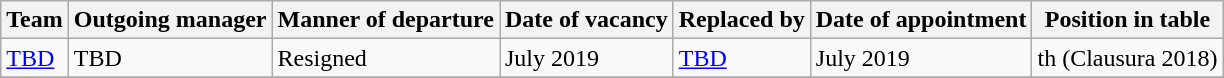<table class="wikitable">
<tr>
<th>Team</th>
<th>Outgoing manager</th>
<th>Manner of departure</th>
<th>Date of vacancy</th>
<th>Replaced by</th>
<th>Date of appointment</th>
<th>Position in table</th>
</tr>
<tr>
<td><a href='#'>TBD</a></td>
<td> TBD</td>
<td>Resigned</td>
<td>July 2019</td>
<td> <a href='#'>TBD</a></td>
<td>July 2019</td>
<td>th (Clausura 2018)</td>
</tr>
<tr>
</tr>
</table>
